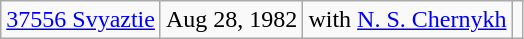<table class="wikitable">
<tr>
<td><a href='#'>37556 Svyaztie</a></td>
<td>Aug 28, 1982</td>
<td>with <a href='#'>N. S. Chernykh</a></td>
<td></td>
</tr>
</table>
